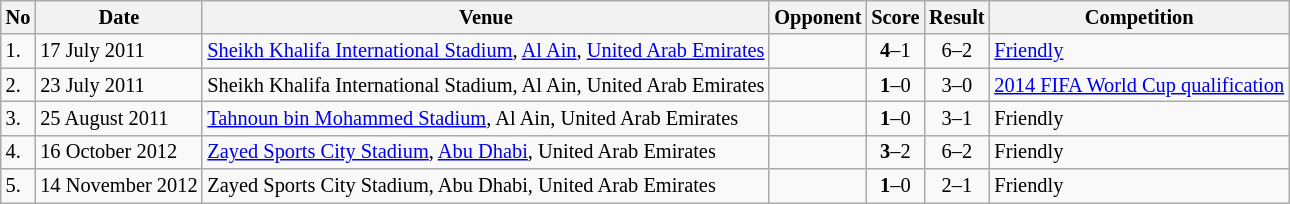<table class="wikitable" style="font-size:85%;">
<tr>
<th>No</th>
<th>Date</th>
<th>Venue</th>
<th>Opponent</th>
<th>Score</th>
<th>Result</th>
<th>Competition</th>
</tr>
<tr>
<td>1.</td>
<td>17 July 2011</td>
<td><a href='#'>Sheikh Khalifa International Stadium</a>, <a href='#'>Al Ain</a>, <a href='#'>United Arab Emirates</a></td>
<td></td>
<td align=center><strong>4</strong>–1</td>
<td align=center>6–2</td>
<td><a href='#'>Friendly</a></td>
</tr>
<tr>
<td>2.</td>
<td>23 July 2011</td>
<td>Sheikh Khalifa International Stadium, Al Ain, United Arab Emirates</td>
<td></td>
<td align=center><strong>1</strong>–0</td>
<td align=center>3–0</td>
<td><a href='#'>2014 FIFA World Cup qualification</a></td>
</tr>
<tr>
<td>3.</td>
<td>25 August 2011</td>
<td><a href='#'>Tahnoun bin Mohammed Stadium</a>, Al Ain, United Arab Emirates</td>
<td></td>
<td align=center><strong>1</strong>–0</td>
<td align=center>3–1</td>
<td>Friendly</td>
</tr>
<tr>
<td>4.</td>
<td>16 October 2012</td>
<td><a href='#'>Zayed Sports City Stadium</a>, <a href='#'>Abu Dhabi</a>, United Arab Emirates</td>
<td></td>
<td align=center><strong>3</strong>–2</td>
<td align=center>6–2</td>
<td>Friendly</td>
</tr>
<tr>
<td>5.</td>
<td>14 November 2012</td>
<td>Zayed Sports City Stadium, Abu Dhabi, United Arab Emirates</td>
<td></td>
<td align=center><strong>1</strong>–0</td>
<td align=center>2–1</td>
<td>Friendly</td>
</tr>
</table>
